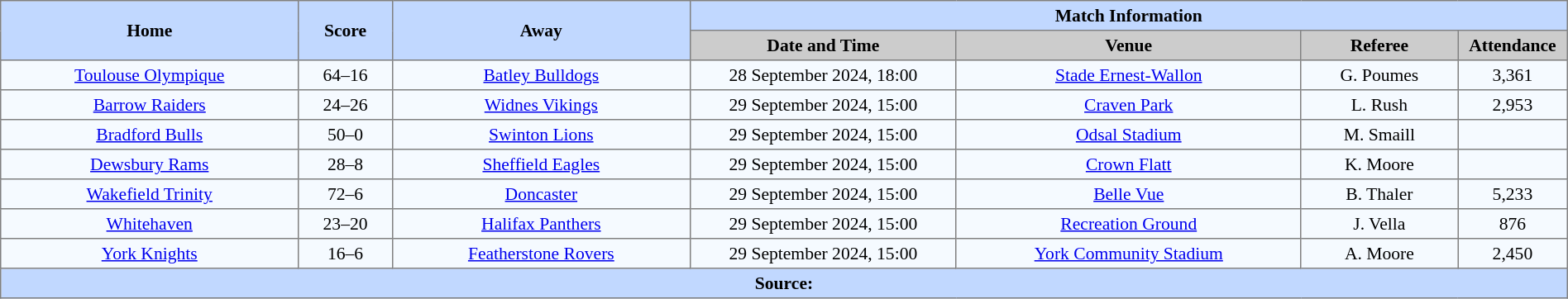<table border=1 style="border-collapse:collapse; font-size:90%; text-align:center;" cellpadding=3 cellspacing=0 width=100%>
<tr bgcolor=#C1D8FF>
<th scope="col" rowspan=2 width=19%>Home</th>
<th scope="col" rowspan=2 width=6%>Score</th>
<th scope="col" rowspan=2 width=19%>Away</th>
<th colspan=6>Match Information</th>
</tr>
<tr bgcolor=#CCCCCC>
<th scope="col" width=17%>Date and Time</th>
<th scope="col" width=22%>Venue</th>
<th scope="col" width=10%>Referee</th>
<th scope="col" width=7%>Attendance</th>
</tr>
<tr bgcolor=#F5FAFF>
<td> <a href='#'>Toulouse Olympique</a></td>
<td>64–16</td>
<td> <a href='#'>Batley Bulldogs</a></td>
<td>28 September 2024, 18:00</td>
<td><a href='#'>Stade Ernest-Wallon</a></td>
<td>G. Poumes</td>
<td>3,361</td>
</tr>
<tr bgcolor=#F5FAFF>
<td> <a href='#'>Barrow Raiders</a></td>
<td>24–26</td>
<td> <a href='#'>Widnes Vikings</a></td>
<td>29 September 2024, 15:00</td>
<td><a href='#'>Craven Park</a></td>
<td>L. Rush</td>
<td>2,953</td>
</tr>
<tr bgcolor=#F5FAFF>
<td> <a href='#'>Bradford Bulls</a></td>
<td>50–0</td>
<td> <a href='#'>Swinton Lions</a></td>
<td>29 September 2024, 15:00</td>
<td><a href='#'>Odsal Stadium</a></td>
<td>M. Smaill</td>
<td></td>
</tr>
<tr bgcolor=#F5FAFF>
<td> <a href='#'>Dewsbury Rams</a></td>
<td>28–8</td>
<td> <a href='#'>Sheffield Eagles</a></td>
<td>29 September 2024, 15:00</td>
<td><a href='#'>Crown Flatt</a></td>
<td>K. Moore</td>
<td></td>
</tr>
<tr bgcolor=#F5FAFF>
<td> <a href='#'>Wakefield Trinity</a></td>
<td>72–6</td>
<td> <a href='#'>Doncaster</a></td>
<td>29 September 2024, 15:00</td>
<td><a href='#'>Belle Vue</a></td>
<td>B. Thaler</td>
<td>5,233</td>
</tr>
<tr bgcolor=#F5FAFF>
<td> <a href='#'>Whitehaven</a></td>
<td>23–20</td>
<td> <a href='#'>Halifax Panthers</a></td>
<td>29 September 2024, 15:00</td>
<td><a href='#'>Recreation Ground</a></td>
<td>J. Vella</td>
<td>876</td>
</tr>
<tr bgcolor=#F5FAFF>
<td> <a href='#'>York Knights</a></td>
<td>16–6</td>
<td> <a href='#'>Featherstone Rovers</a></td>
<td>29 September 2024, 15:00</td>
<td><a href='#'>York Community Stadium</a></td>
<td>A. Moore</td>
<td>2,450</td>
</tr>
<tr style="background:#c1d8ff;">
<th colspan=7>Source:</th>
</tr>
</table>
